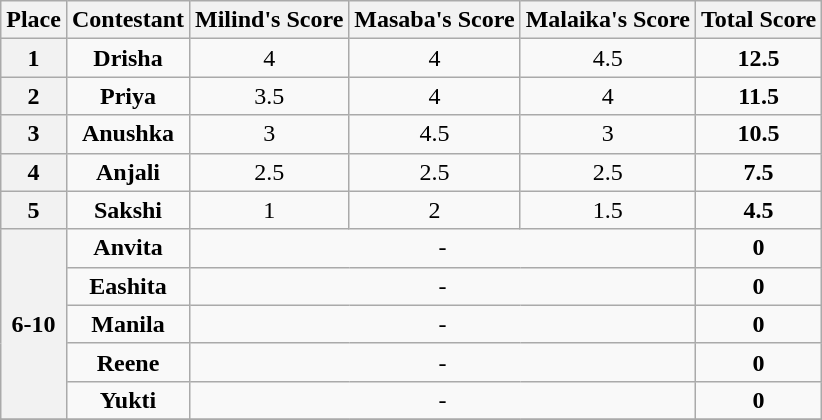<table class="wikitable" style="text-align:center">
<tr>
<th>Place</th>
<th>Contestant</th>
<th>Milind's Score</th>
<th scope="col">Masaba's Score</th>
<th>Malaika's Score</th>
<th>Total Score</th>
</tr>
<tr>
<th>1</th>
<td><strong>Drisha</strong></td>
<td>4</td>
<td>4</td>
<td>4.5</td>
<td><strong>12.5</strong></td>
</tr>
<tr>
<th>2</th>
<td><strong>Priya</strong></td>
<td>3.5</td>
<td>4</td>
<td>4</td>
<td><strong>11.5</strong></td>
</tr>
<tr>
<th>3</th>
<td><strong>Anushka</strong></td>
<td>3</td>
<td>4.5</td>
<td>3</td>
<td><strong>10.5</strong></td>
</tr>
<tr>
<th>4</th>
<td><strong>Anjali</strong></td>
<td>2.5</td>
<td>2.5</td>
<td>2.5</td>
<td><strong>7.5</strong></td>
</tr>
<tr>
<th>5</th>
<td><strong>Sakshi</strong></td>
<td>1</td>
<td>2</td>
<td>1.5</td>
<td><strong>4.5</strong></td>
</tr>
<tr>
<th rowspan="5">6-10</th>
<td><strong>Anvita</strong></td>
<td colspan="3">-</td>
<td><strong>0</strong></td>
</tr>
<tr>
<td><strong>Eashita</strong></td>
<td colspan="3">-</td>
<td><strong>0</strong></td>
</tr>
<tr>
<td><strong>Manila</strong></td>
<td colspan="3">-</td>
<td><strong>0</strong></td>
</tr>
<tr>
<td><strong>Reene</strong></td>
<td colspan="3">-</td>
<td><strong>0</strong></td>
</tr>
<tr>
<td><strong>Yukti</strong></td>
<td colspan="3">-</td>
<td><strong>0</strong></td>
</tr>
<tr>
</tr>
</table>
